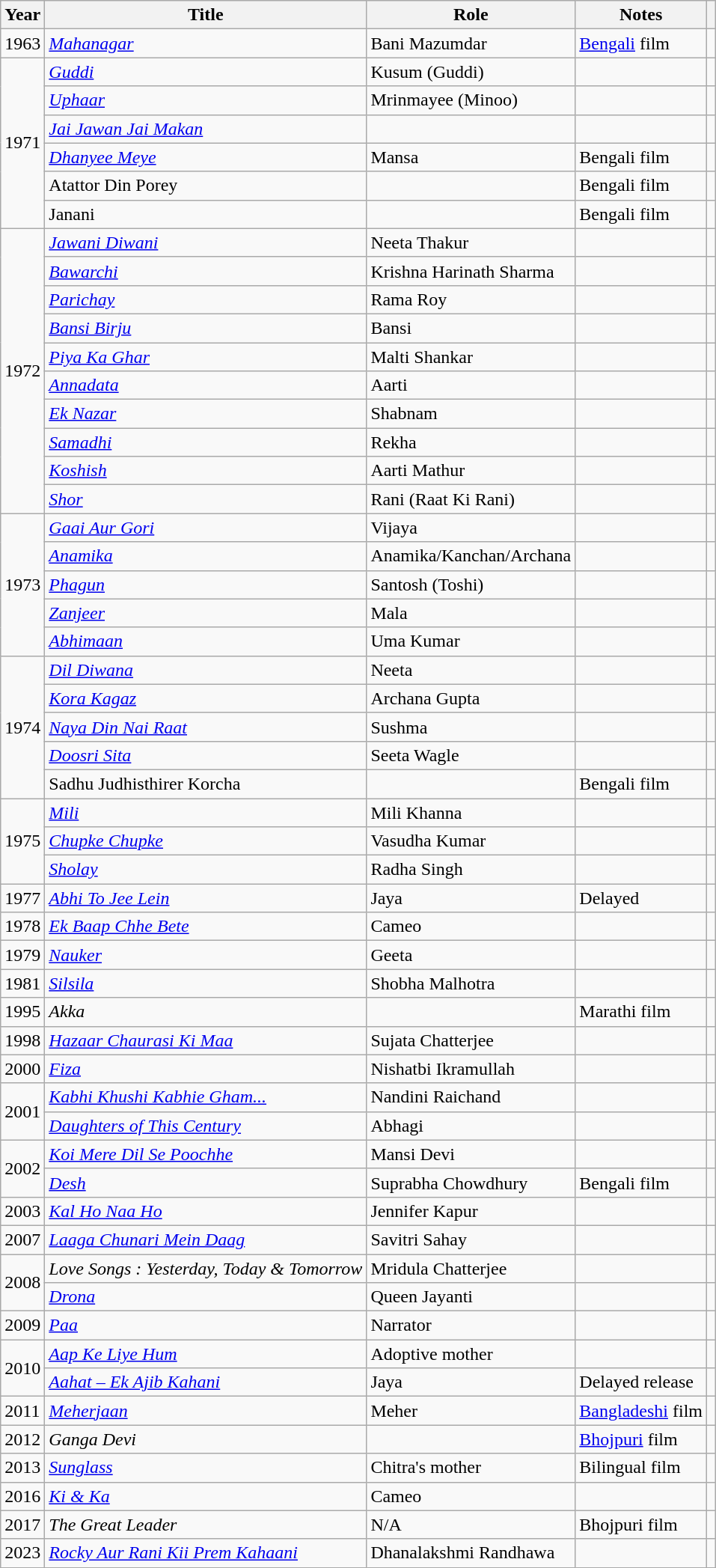<table class="wikitable sortable">
<tr>
<th scope="col">Year</th>
<th scope="col">Title</th>
<th scope="col">Role</th>
<th scope="col" class="unsortable">Notes</th>
<th scope="col" class="unsortable"></th>
</tr>
<tr>
<td>1963</td>
<td><em><a href='#'>Mahanagar</a></em></td>
<td>Bani Mazumdar</td>
<td><a href='#'>Bengali</a> film</td>
<td></td>
</tr>
<tr>
<td rowspan="6">1971</td>
<td><em><a href='#'>Guddi</a></em></td>
<td>Kusum (Guddi)</td>
<td></td>
<td></td>
</tr>
<tr>
<td><em><a href='#'>Uphaar</a></em></td>
<td>Mrinmayee (Minoo)</td>
<td></td>
<td></td>
</tr>
<tr>
<td><em><a href='#'>Jai Jawan Jai Makan</a></em></td>
<td></td>
<td></td>
<td></td>
</tr>
<tr>
<td><em><a href='#'>Dhanyee Meye</a></em></td>
<td>Mansa</td>
<td>Bengali film</td>
<td></td>
</tr>
<tr>
<td>Atattor Din Porey</td>
<td></td>
<td>Bengali film</td>
<td></td>
</tr>
<tr>
<td>Janani</td>
<td></td>
<td>Bengali film</td>
<td></td>
</tr>
<tr>
<td rowspan="10">1972</td>
<td><em><a href='#'>Jawani Diwani</a></em></td>
<td>Neeta Thakur</td>
<td></td>
<td></td>
</tr>
<tr>
<td><em><a href='#'>Bawarchi</a></em></td>
<td>Krishna Harinath Sharma</td>
<td></td>
<td></td>
</tr>
<tr>
<td><em><a href='#'>Parichay</a></em></td>
<td>Rama Roy</td>
<td></td>
<td></td>
</tr>
<tr>
<td><em><a href='#'>Bansi Birju</a></em></td>
<td>Bansi</td>
<td></td>
<td></td>
</tr>
<tr>
<td><em><a href='#'>Piya Ka Ghar</a></em></td>
<td>Malti Shankar</td>
<td></td>
<td></td>
</tr>
<tr>
<td><em><a href='#'>Annadata</a></em></td>
<td>Aarti</td>
<td></td>
<td></td>
</tr>
<tr>
<td><em><a href='#'>Ek Nazar</a></em></td>
<td>Shabnam</td>
<td></td>
<td></td>
</tr>
<tr>
<td><em><a href='#'>Samadhi</a></em></td>
<td>Rekha</td>
<td></td>
<td></td>
</tr>
<tr>
<td><em><a href='#'>Koshish</a></em></td>
<td>Aarti Mathur</td>
<td></td>
<td></td>
</tr>
<tr>
<td><em><a href='#'>Shor</a></em></td>
<td>Rani (Raat Ki Rani)</td>
<td></td>
<td></td>
</tr>
<tr>
<td rowspan="5">1973</td>
<td><em><a href='#'>Gaai Aur Gori</a></em></td>
<td>Vijaya</td>
<td></td>
<td></td>
</tr>
<tr>
<td><em><a href='#'>Anamika</a></em></td>
<td>Anamika/Kanchan/Archana</td>
<td></td>
<td></td>
</tr>
<tr>
<td><em><a href='#'>Phagun</a></em></td>
<td>Santosh (Toshi)</td>
<td></td>
<td></td>
</tr>
<tr>
<td><em><a href='#'>Zanjeer</a></em></td>
<td>Mala</td>
<td></td>
<td></td>
</tr>
<tr>
<td><em><a href='#'>Abhimaan</a></em></td>
<td>Uma Kumar</td>
<td></td>
<td></td>
</tr>
<tr>
<td rowspan="5">1974</td>
<td><em><a href='#'>Dil Diwana</a></em></td>
<td>Neeta</td>
<td></td>
<td></td>
</tr>
<tr>
<td><em><a href='#'>Kora Kagaz</a></em></td>
<td>Archana Gupta</td>
<td></td>
<td></td>
</tr>
<tr>
<td><em><a href='#'>Naya Din Nai Raat</a></em></td>
<td>Sushma</td>
<td></td>
<td></td>
</tr>
<tr>
<td><em><a href='#'>Doosri Sita</a></em></td>
<td>Seeta Wagle</td>
<td></td>
<td></td>
</tr>
<tr>
<td>Sadhu Judhisthirer Korcha</td>
<td></td>
<td>Bengali film</td>
<td></td>
</tr>
<tr>
<td rowspan="3">1975</td>
<td><em><a href='#'>Mili</a></em></td>
<td>Mili Khanna</td>
<td></td>
<td></td>
</tr>
<tr>
<td><em><a href='#'>Chupke Chupke</a></em></td>
<td>Vasudha Kumar</td>
<td></td>
<td></td>
</tr>
<tr>
<td><em><a href='#'>Sholay</a></em></td>
<td>Radha Singh</td>
<td></td>
<td></td>
</tr>
<tr>
<td>1977</td>
<td><em><a href='#'>Abhi To Jee Lein</a></em></td>
<td>Jaya</td>
<td>Delayed</td>
<td></td>
</tr>
<tr>
<td>1978</td>
<td><em><a href='#'>Ek Baap Chhe Bete</a></em></td>
<td>Cameo</td>
<td></td>
<td></td>
</tr>
<tr>
<td>1979</td>
<td><em><a href='#'>Nauker</a></em></td>
<td>Geeta</td>
<td></td>
<td></td>
</tr>
<tr>
<td>1981</td>
<td><em><a href='#'>Silsila</a></em></td>
<td>Shobha Malhotra</td>
<td></td>
<td></td>
</tr>
<tr>
<td>1995</td>
<td><em>Akka</em></td>
<td></td>
<td>Marathi film</td>
<td></td>
</tr>
<tr>
<td>1998</td>
<td><em><a href='#'>Hazaar Chaurasi Ki Maa</a></em></td>
<td>Sujata Chatterjee</td>
<td></td>
<td></td>
</tr>
<tr>
<td>2000</td>
<td><em><a href='#'>Fiza</a></em></td>
<td>Nishatbi Ikramullah</td>
<td></td>
<td></td>
</tr>
<tr>
<td rowspan="2">2001</td>
<td><em><a href='#'>Kabhi Khushi Kabhie Gham...</a></em></td>
<td>Nandini Raichand</td>
<td></td>
<td></td>
</tr>
<tr>
<td><em><a href='#'>Daughters of This Century</a></em></td>
<td>Abhagi</td>
<td></td>
<td></td>
</tr>
<tr>
<td rowspan="2">2002</td>
<td><em><a href='#'>Koi Mere Dil Se Poochhe</a></em></td>
<td>Mansi Devi</td>
<td></td>
<td></td>
</tr>
<tr>
<td><em><a href='#'>Desh</a></em></td>
<td>Suprabha Chowdhury</td>
<td>Bengali film</td>
<td></td>
</tr>
<tr>
<td>2003</td>
<td><em><a href='#'>Kal Ho Naa Ho</a></em></td>
<td>Jennifer Kapur</td>
<td></td>
<td></td>
</tr>
<tr>
<td>2007</td>
<td><em><a href='#'>Laaga Chunari Mein Daag</a></em></td>
<td>Savitri Sahay</td>
<td></td>
<td></td>
</tr>
<tr>
<td rowspan="2">2008</td>
<td><em>Love Songs : Yesterday, Today & Tomorrow</em></td>
<td>Mridula Chatterjee</td>
<td></td>
<td></td>
</tr>
<tr>
<td><em><a href='#'>Drona</a></em></td>
<td>Queen Jayanti</td>
<td></td>
<td></td>
</tr>
<tr>
<td>2009</td>
<td><em><a href='#'>Paa</a></em></td>
<td>Narrator</td>
<td></td>
<td></td>
</tr>
<tr>
<td rowspan="2">2010</td>
<td><em><a href='#'>Aap Ke Liye Hum</a></em></td>
<td>Adoptive mother</td>
<td></td>
<td></td>
</tr>
<tr>
<td><em><a href='#'>Aahat – Ek Ajib Kahani</a></em></td>
<td>Jaya</td>
<td>Delayed release</td>
<td></td>
</tr>
<tr>
<td>2011</td>
<td><em><a href='#'>Meherjaan</a></em></td>
<td>Meher</td>
<td><a href='#'>Bangladeshi</a> film</td>
<td></td>
</tr>
<tr>
<td>2012</td>
<td><em>Ganga Devi</em></td>
<td></td>
<td><a href='#'>Bhojpuri</a> film</td>
<td></td>
</tr>
<tr>
<td>2013</td>
<td><em><a href='#'>Sunglass</a></em></td>
<td>Chitra's mother</td>
<td>Bilingual film</td>
<td></td>
</tr>
<tr>
<td>2016</td>
<td><em><a href='#'>Ki & Ka</a></em></td>
<td>Cameo</td>
<td></td>
<td></td>
</tr>
<tr>
<td>2017</td>
<td><em>The Great Leader</em></td>
<td>N/A</td>
<td>Bhojpuri film</td>
<td></td>
</tr>
<tr>
<td>2023</td>
<td><em><a href='#'>Rocky Aur Rani Kii Prem Kahaani</a></em></td>
<td>Dhanalakshmi Randhawa</td>
<td></td>
<td></td>
</tr>
</table>
